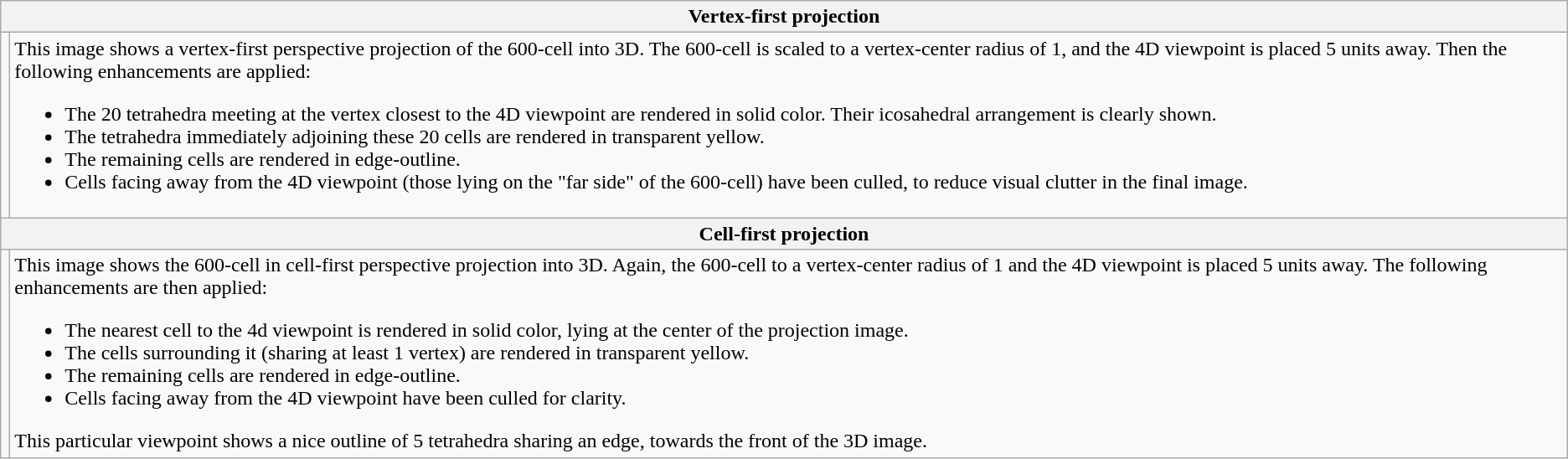<table class=wikitable>
<tr>
<th colspan=2>Vertex-first projection</th>
</tr>
<tr>
<td></td>
<td>This image shows a vertex-first perspective projection of the 600-cell into 3D. The 600-cell is scaled to a vertex-center radius of 1, and the 4D viewpoint is placed 5 units away. Then the following enhancements are applied:<br><ul><li>The 20 tetrahedra meeting at the vertex closest to the 4D viewpoint are rendered in solid color. Their icosahedral arrangement is clearly shown.</li><li>The tetrahedra immediately adjoining these 20 cells are rendered in transparent yellow.</li><li>The remaining cells are rendered in edge-outline.</li><li>Cells facing away from the 4D viewpoint (those lying on the "far side" of the 600-cell) have been culled, to reduce visual clutter in the final image.</li></ul></td>
</tr>
<tr>
<th colspan=2>Cell-first projection</th>
</tr>
<tr>
<td></td>
<td>This image shows the 600-cell in cell-first perspective projection into 3D. Again, the 600-cell to a vertex-center radius of 1 and the 4D viewpoint is placed 5 units away. The following enhancements are then applied:<br><ul><li>The nearest cell to the 4d viewpoint is rendered in solid color, lying at the center of the projection image.</li><li>The cells surrounding it (sharing at least 1 vertex) are rendered in transparent yellow.</li><li>The remaining cells are rendered in edge-outline.</li><li>Cells facing away from the 4D viewpoint have been culled for clarity.</li></ul>This particular viewpoint shows a nice outline of 5 tetrahedra sharing an edge, towards the front of the 3D image.</td>
</tr>
</table>
